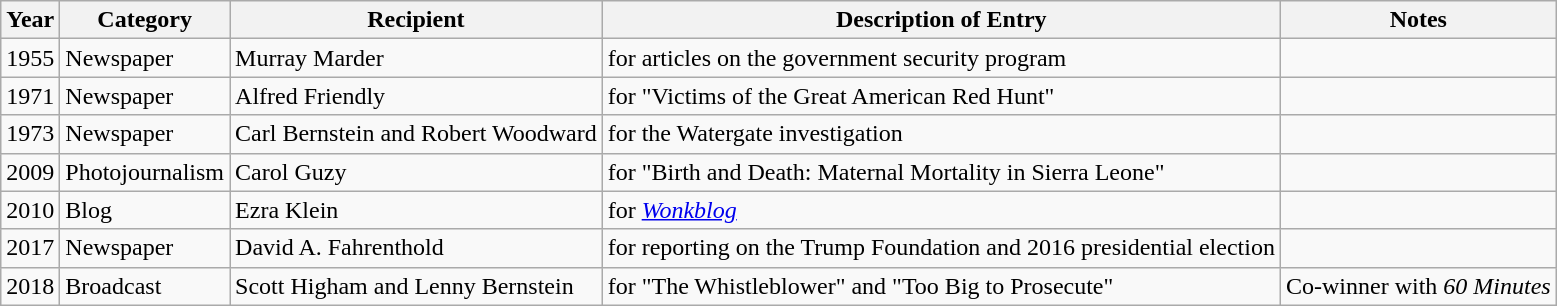<table class="wikitable">
<tr>
<th>Year</th>
<th>Category</th>
<th>Recipient</th>
<th>Description of Entry</th>
<th>Notes</th>
</tr>
<tr>
<td>1955</td>
<td>Newspaper</td>
<td>Murray Marder</td>
<td>for articles on the government security program</td>
<td></td>
</tr>
<tr>
<td>1971</td>
<td>Newspaper</td>
<td>Alfred Friendly</td>
<td>for "Victims of the Great American Red Hunt"</td>
<td></td>
</tr>
<tr>
<td>1973</td>
<td>Newspaper</td>
<td>Carl Bernstein and Robert Woodward</td>
<td>for the Watergate investigation</td>
<td></td>
</tr>
<tr>
<td>2009</td>
<td>Photojournalism</td>
<td>Carol Guzy</td>
<td>for "Birth and Death: Maternal Mortality in Sierra Leone"</td>
<td></td>
</tr>
<tr>
<td>2010</td>
<td>Blog</td>
<td>Ezra Klein</td>
<td>for <em><a href='#'>Wonkblog</a></em></td>
<td></td>
</tr>
<tr>
<td>2017</td>
<td>Newspaper</td>
<td>David A. Fahrenthold</td>
<td>for reporting on the Trump Foundation and 2016 presidential election</td>
<td></td>
</tr>
<tr>
<td>2018</td>
<td>Broadcast</td>
<td>Scott Higham and Lenny Bernstein</td>
<td>for "The Whistleblower" and "Too Big to Prosecute"</td>
<td>Co-winner with <em>60 Minutes</em></td>
</tr>
</table>
